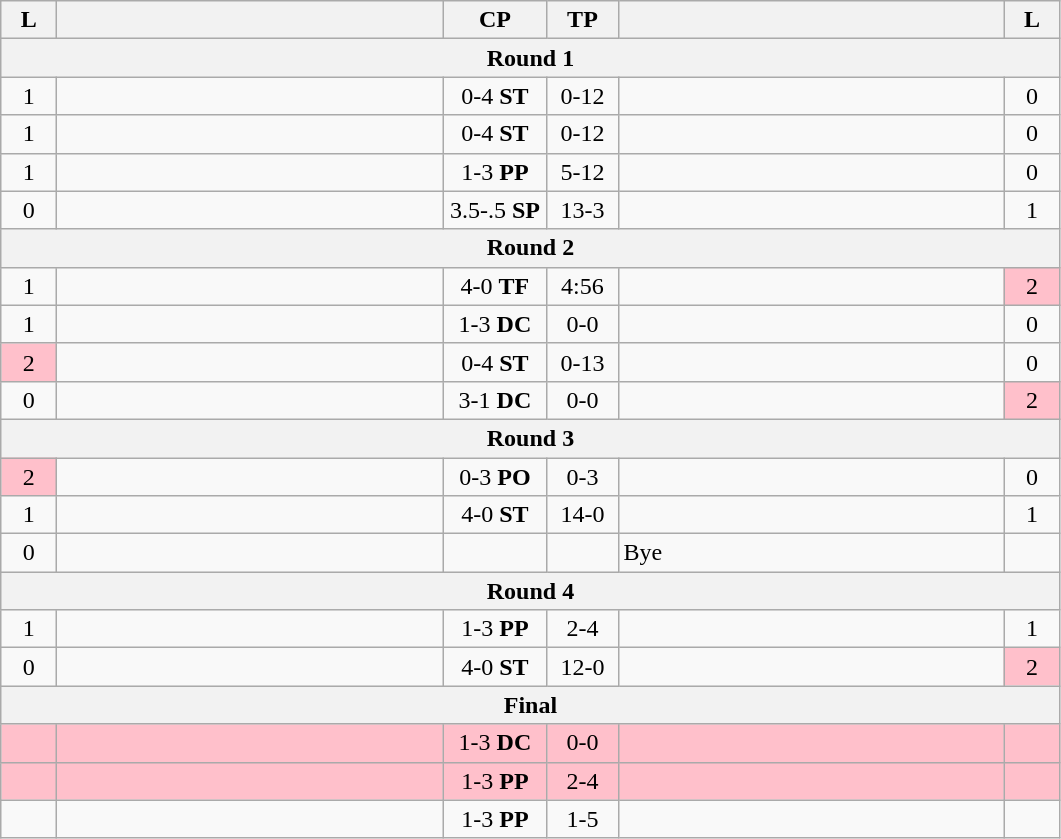<table class="wikitable" style="text-align: center;" |>
<tr>
<th width="30">L</th>
<th width="250"></th>
<th width="62">CP</th>
<th width="40">TP</th>
<th width="250"></th>
<th width="30">L</th>
</tr>
<tr>
<th colspan="7">Round 1</th>
</tr>
<tr>
<td>1</td>
<td style="text-align:left;"></td>
<td>0-4 <strong>ST</strong></td>
<td>0-12</td>
<td style="text-align:left;"><strong></strong></td>
<td>0</td>
</tr>
<tr>
<td>1</td>
<td style="text-align:left;"></td>
<td>0-4 <strong>ST</strong></td>
<td>0-12</td>
<td style="text-align:left;"><strong></strong></td>
<td>0</td>
</tr>
<tr>
<td>1</td>
<td style="text-align:left;"></td>
<td>1-3 <strong>PP</strong></td>
<td>5-12</td>
<td style="text-align:left;"><strong></strong></td>
<td>0</td>
</tr>
<tr>
<td>0</td>
<td style="text-align:left;"><strong></strong></td>
<td>3.5-.5 <strong>SP</strong></td>
<td>13-3</td>
<td style="text-align:left;"></td>
<td>1</td>
</tr>
<tr>
<th colspan="7">Round 2</th>
</tr>
<tr>
<td>1</td>
<td style="text-align:left;"><strong></strong></td>
<td>4-0 <strong>TF</strong></td>
<td>4:56</td>
<td style="text-align:left;"></td>
<td bgcolor=pink>2</td>
</tr>
<tr>
<td>1</td>
<td style="text-align:left;"></td>
<td>1-3 <strong>DC</strong></td>
<td>0-0</td>
<td style="text-align:left;"><strong></strong></td>
<td>0</td>
</tr>
<tr>
<td bgcolor=pink>2</td>
<td style="text-align:left;"></td>
<td>0-4 <strong>ST</strong></td>
<td>0-13</td>
<td style="text-align:left;"><strong></strong></td>
<td>0</td>
</tr>
<tr>
<td>0</td>
<td style="text-align:left;"><strong></strong></td>
<td>3-1 <strong>DC</strong></td>
<td>0-0</td>
<td style="text-align:left;"></td>
<td bgcolor=pink>2</td>
</tr>
<tr>
<th colspan="7">Round 3</th>
</tr>
<tr>
<td bgcolor=pink>2</td>
<td style="text-align:left;"></td>
<td>0-3 <strong>PO</strong></td>
<td>0-3</td>
<td style="text-align:left;"><strong></strong></td>
<td>0</td>
</tr>
<tr>
<td>1</td>
<td style="text-align:left;"><strong></strong></td>
<td>4-0 <strong>ST</strong></td>
<td>14-0</td>
<td style="text-align:left;"></td>
<td>1</td>
</tr>
<tr>
<td>0</td>
<td style="text-align:left;"><strong></strong></td>
<td></td>
<td></td>
<td style="text-align:left;">Bye</td>
<td></td>
</tr>
<tr>
<th colspan="7">Round 4</th>
</tr>
<tr>
<td>1</td>
<td style="text-align:left;"></td>
<td>1-3 <strong>PP</strong></td>
<td>2-4</td>
<td style="text-align:left;"><strong></strong></td>
<td>1</td>
</tr>
<tr>
<td>0</td>
<td style="text-align:left;"><strong></strong></td>
<td>4-0 <strong>ST</strong></td>
<td>12-0</td>
<td style="text-align:left;"></td>
<td bgcolor=pink>2</td>
</tr>
<tr>
<th colspan="7">Final</th>
</tr>
<tr bgcolor=#FFC0CB>
<td></td>
<td style="text-align:left;"></td>
<td>1-3 <strong>DC</strong></td>
<td>0-0</td>
<td style="text-align:left;"><strong></strong></td>
<td></td>
</tr>
<tr bgcolor=#FFC0CB>
<td></td>
<td style="text-align:left;"></td>
<td>1-3 <strong>PP</strong></td>
<td>2-4</td>
<td style="text-align:left;"><strong></strong></td>
<td></td>
</tr>
<tr>
<td></td>
<td style="text-align:left;"></td>
<td>1-3 <strong>PP</strong></td>
<td>1-5</td>
<td style="text-align:left;"><strong></strong></td>
<td></td>
</tr>
</table>
